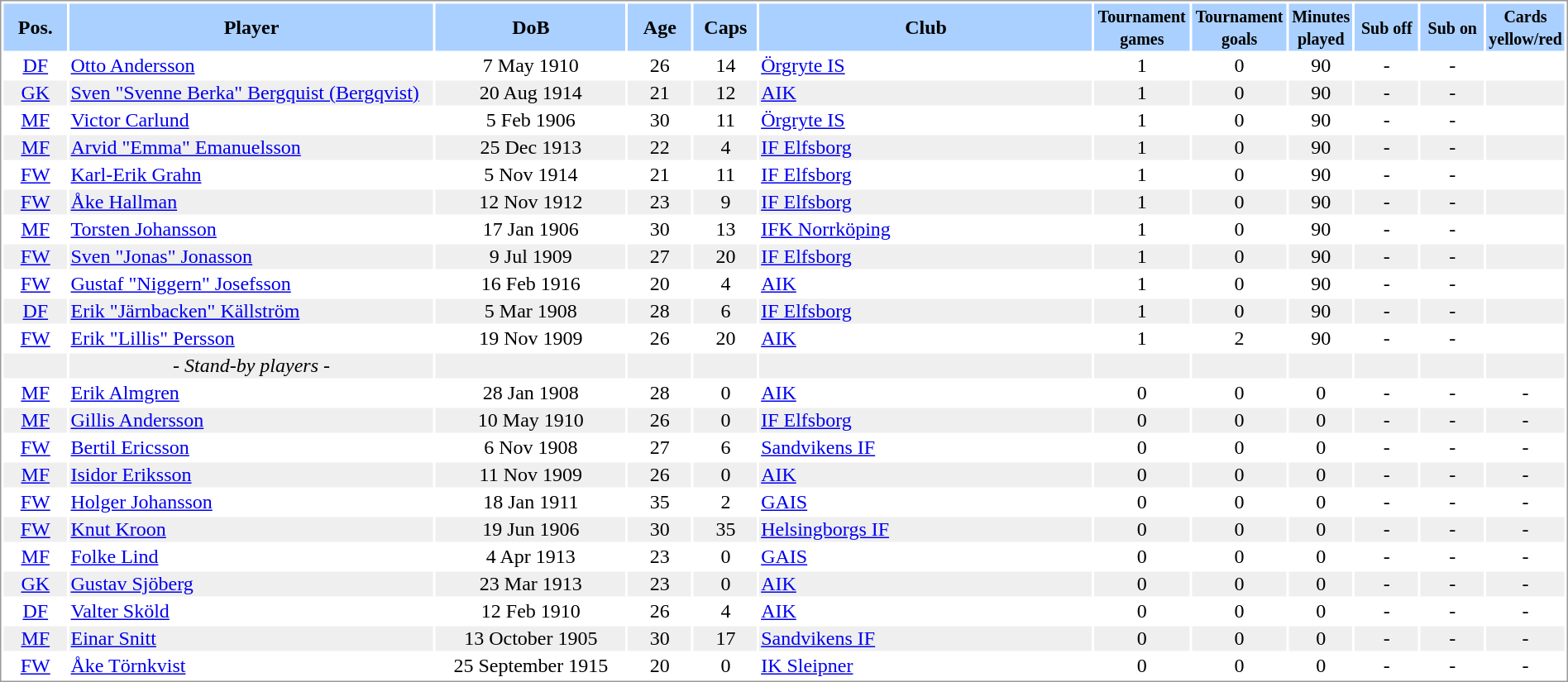<table border="0" width="100%" style="border: 1px solid #999; background-color:#FFFFFF; text-align:center">
<tr align="center" bgcolor="#AAD0FF">
<th width=4%>Pos.</th>
<th width=23%>Player</th>
<th width=12%>DoB</th>
<th width=4%>Age</th>
<th width=4%>Caps</th>
<th width=21%>Club</th>
<th width=6%><small>Tournament<br>games</small></th>
<th width=6%><small>Tournament<br>goals</small></th>
<th width=4%><small>Minutes<br>played</small></th>
<th width=4%><small>Sub off</small></th>
<th width=4%><small>Sub on</small></th>
<th width=4%><small>Cards<br>yellow/red</small></th>
</tr>
<tr>
<td><a href='#'>DF</a></td>
<td align="left"><a href='#'>Otto Andersson</a></td>
<td>7 May 1910</td>
<td>26</td>
<td>14</td>
<td align="left"> <a href='#'>Örgryte IS</a></td>
<td>1</td>
<td>0</td>
<td>90</td>
<td>-</td>
<td>-</td>
<td></td>
</tr>
<tr bgcolor="#EFEFEF">
<td><a href='#'>GK</a></td>
<td align="left"><a href='#'>Sven "Svenne Berka" Bergquist (Bergqvist)</a></td>
<td>20 Aug 1914</td>
<td>21</td>
<td>12</td>
<td align="left"> <a href='#'>AIK</a></td>
<td>1</td>
<td>0</td>
<td>90</td>
<td>-</td>
<td>-</td>
<td></td>
</tr>
<tr>
<td><a href='#'>MF</a></td>
<td align="left"><a href='#'>Victor Carlund</a></td>
<td>5 Feb 1906</td>
<td>30</td>
<td>11</td>
<td align="left"> <a href='#'>Örgryte IS</a></td>
<td>1</td>
<td>0</td>
<td>90</td>
<td>-</td>
<td>-</td>
<td></td>
</tr>
<tr bgcolor="#EFEFEF">
<td><a href='#'>MF</a></td>
<td align="left"><a href='#'>Arvid "Emma" Emanuelsson</a></td>
<td>25 Dec 1913</td>
<td>22</td>
<td>4</td>
<td align="left"> <a href='#'>IF Elfsborg</a></td>
<td>1</td>
<td>0</td>
<td>90</td>
<td>-</td>
<td>-</td>
<td></td>
</tr>
<tr>
<td><a href='#'>FW</a></td>
<td align="left"><a href='#'>Karl-Erik Grahn</a></td>
<td>5 Nov 1914</td>
<td>21</td>
<td>11</td>
<td align="left"> <a href='#'>IF Elfsborg</a></td>
<td>1</td>
<td>0</td>
<td>90</td>
<td>-</td>
<td>-</td>
<td></td>
</tr>
<tr bgcolor="#EFEFEF">
<td><a href='#'>FW</a></td>
<td align="left"><a href='#'>Åke Hallman</a></td>
<td>12 Nov 1912</td>
<td>23</td>
<td>9</td>
<td align="left"> <a href='#'>IF Elfsborg</a></td>
<td>1</td>
<td>0</td>
<td>90</td>
<td>-</td>
<td>-</td>
<td></td>
</tr>
<tr>
<td><a href='#'>MF</a></td>
<td align="left"><a href='#'>Torsten Johansson</a></td>
<td>17 Jan 1906</td>
<td>30</td>
<td>13</td>
<td align="left"> <a href='#'>IFK Norrköping</a></td>
<td>1</td>
<td>0</td>
<td>90</td>
<td>-</td>
<td>-</td>
<td></td>
</tr>
<tr bgcolor="#EFEFEF">
<td><a href='#'>FW</a></td>
<td align="left"><a href='#'>Sven "Jonas" Jonasson</a></td>
<td>9 Jul 1909</td>
<td>27</td>
<td>20</td>
<td align="left"> <a href='#'>IF Elfsborg</a></td>
<td>1</td>
<td>0</td>
<td>90</td>
<td>-</td>
<td>-</td>
<td></td>
</tr>
<tr>
<td><a href='#'>FW</a></td>
<td align="left"><a href='#'>Gustaf "Niggern" Josefsson</a></td>
<td>16 Feb 1916</td>
<td>20</td>
<td>4</td>
<td align="left"> <a href='#'>AIK</a></td>
<td>1</td>
<td>0</td>
<td>90</td>
<td>-</td>
<td>-</td>
<td></td>
</tr>
<tr bgcolor="#EFEFEF">
<td><a href='#'>DF</a></td>
<td align="left"><a href='#'>Erik "Järnbacken" Källström</a></td>
<td>5 Mar 1908</td>
<td>28</td>
<td>6</td>
<td align="left"> <a href='#'>IF Elfsborg</a></td>
<td>1</td>
<td>0</td>
<td>90</td>
<td>-</td>
<td>-</td>
<td></td>
</tr>
<tr>
<td><a href='#'>FW</a></td>
<td align="left"><a href='#'>Erik "Lillis" Persson</a></td>
<td>19 Nov 1909</td>
<td>26</td>
<td>20</td>
<td align="left"> <a href='#'>AIK</a></td>
<td>1</td>
<td>2</td>
<td>90</td>
<td>-</td>
<td>-</td>
<td></td>
</tr>
<tr bgcolor="#EFEFEF">
<td></td>
<td>- <em>Stand-by players</em> -</td>
<td></td>
<td></td>
<td></td>
<td></td>
<td></td>
<td></td>
<td></td>
<td></td>
<td></td>
<td></td>
</tr>
<tr>
<td><a href='#'>MF</a></td>
<td align="left"><a href='#'>Erik Almgren</a></td>
<td>28 Jan 1908</td>
<td>28</td>
<td>0</td>
<td align="left"> <a href='#'>AIK</a></td>
<td>0</td>
<td>0</td>
<td>0</td>
<td>-</td>
<td>-</td>
<td>-</td>
</tr>
<tr bgcolor="#EFEFEF">
<td><a href='#'>MF</a></td>
<td align="left"><a href='#'>Gillis Andersson</a></td>
<td>10 May 1910</td>
<td>26</td>
<td>0</td>
<td align="left"> <a href='#'>IF Elfsborg</a></td>
<td>0</td>
<td>0</td>
<td>0</td>
<td>-</td>
<td>-</td>
<td>-</td>
</tr>
<tr>
<td><a href='#'>FW</a></td>
<td align="left"><a href='#'>Bertil Ericsson</a></td>
<td>6 Nov 1908</td>
<td>27</td>
<td>6</td>
<td align="left"> <a href='#'>Sandvikens IF</a></td>
<td>0</td>
<td>0</td>
<td>0</td>
<td>-</td>
<td>-</td>
<td>-</td>
</tr>
<tr bgcolor="#EFEFEF">
<td><a href='#'>MF</a></td>
<td align="left"><a href='#'>Isidor Eriksson</a></td>
<td>11 Nov 1909</td>
<td>26</td>
<td>0</td>
<td align="left"> <a href='#'>AIK</a></td>
<td>0</td>
<td>0</td>
<td>0</td>
<td>-</td>
<td>-</td>
<td>-</td>
</tr>
<tr>
<td><a href='#'>FW</a></td>
<td align="left"><a href='#'>Holger Johansson</a></td>
<td>18 Jan 1911</td>
<td>35</td>
<td>2</td>
<td align="left"> <a href='#'>GAIS</a></td>
<td>0</td>
<td>0</td>
<td>0</td>
<td>-</td>
<td>-</td>
<td>-</td>
</tr>
<tr bgcolor="#EFEFEF">
<td><a href='#'>FW</a></td>
<td align="left"><a href='#'>Knut Kroon</a></td>
<td>19 Jun 1906</td>
<td>30</td>
<td>35</td>
<td align="left"> <a href='#'>Helsingborgs IF</a></td>
<td>0</td>
<td>0</td>
<td>0</td>
<td>-</td>
<td>-</td>
<td>-</td>
</tr>
<tr>
<td><a href='#'>MF</a></td>
<td align="left"><a href='#'>Folke Lind</a></td>
<td>4 Apr 1913</td>
<td>23</td>
<td>0</td>
<td align="left"> <a href='#'>GAIS</a></td>
<td>0</td>
<td>0</td>
<td>0</td>
<td>-</td>
<td>-</td>
<td>-</td>
</tr>
<tr bgcolor="#EFEFEF">
<td><a href='#'>GK</a></td>
<td align="left"><a href='#'>Gustav Sjöberg</a></td>
<td>23 Mar 1913</td>
<td>23</td>
<td>0</td>
<td align="left"> <a href='#'>AIK</a></td>
<td>0</td>
<td>0</td>
<td>0</td>
<td>-</td>
<td>-</td>
<td>-</td>
</tr>
<tr>
<td><a href='#'>DF</a></td>
<td align="left"><a href='#'>Valter Sköld</a></td>
<td>12 Feb 1910</td>
<td>26</td>
<td>4</td>
<td align="left"> <a href='#'>AIK</a></td>
<td>0</td>
<td>0</td>
<td>0</td>
<td>-</td>
<td>-</td>
<td>-</td>
</tr>
<tr bgcolor="#EFEFEF">
<td><a href='#'>MF</a></td>
<td align="left"><a href='#'>Einar Snitt</a></td>
<td>13 October 1905</td>
<td>30</td>
<td>17</td>
<td align="left"> <a href='#'>Sandvikens IF</a></td>
<td>0</td>
<td>0</td>
<td>0</td>
<td>-</td>
<td>-</td>
<td>-</td>
</tr>
<tr>
<td><a href='#'>FW</a></td>
<td align="left"><a href='#'>Åke Törnkvist</a></td>
<td>25 September 1915</td>
<td>20</td>
<td>0</td>
<td align="left"> <a href='#'>IK Sleipner</a></td>
<td>0</td>
<td>0</td>
<td>0</td>
<td>-</td>
<td>-</td>
<td>-</td>
</tr>
</table>
